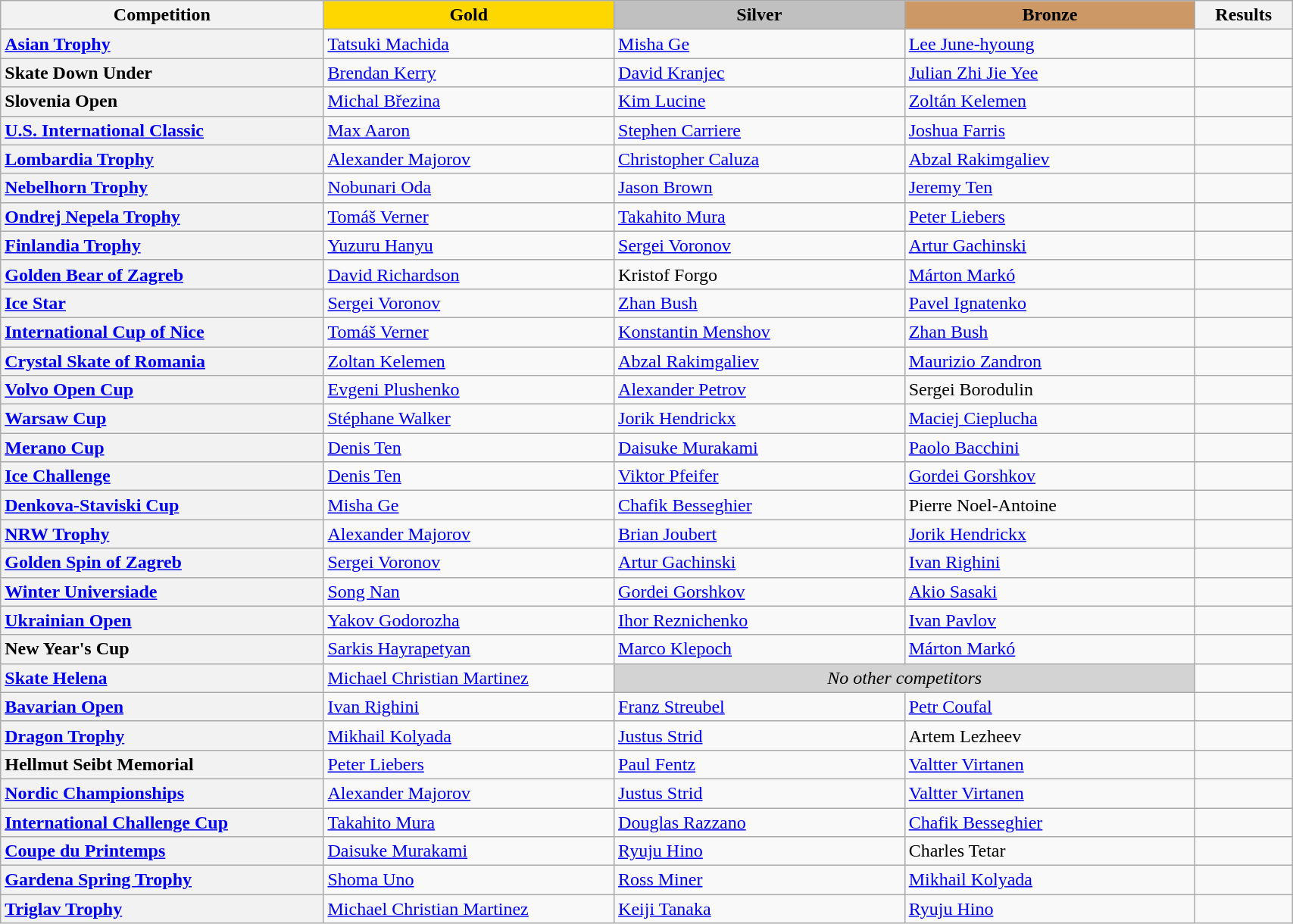<table class="wikitable unsortable" style="text-align:left; width:90%;">
<tr>
<th scope="col" style="text-align:center; width:25%">Competition</th>
<td scope="col" style="text-align:center; width:22.5%; background:gold"><strong>Gold</strong></td>
<td scope="col" style="text-align:center; width:22.5%; background:silver"><strong>Silver</strong></td>
<td scope="col" style="text-align:center; width:22.5%; background:#c96"><strong>Bronze</strong></td>
<th scope="col" style="text-align:center; width:7.5%">Results</th>
</tr>
<tr>
<th scope="row" style="text-align:left"> <a href='#'>Asian Trophy</a></th>
<td> <a href='#'>Tatsuki Machida</a></td>
<td> <a href='#'>Misha Ge</a></td>
<td> <a href='#'>Lee June-hyoung</a></td>
<td></td>
</tr>
<tr>
<th scope="row" style="text-align:left"> Skate Down Under</th>
<td> <a href='#'>Brendan Kerry</a></td>
<td> <a href='#'>David Kranjec</a></td>
<td> <a href='#'>Julian Zhi Jie Yee</a></td>
<td></td>
</tr>
<tr>
<th scope="row" style="text-align:left"> Slovenia Open</th>
<td> <a href='#'>Michal Březina</a></td>
<td> <a href='#'>Kim Lucine</a></td>
<td> <a href='#'>Zoltán Kelemen</a></td>
<td></td>
</tr>
<tr>
<th scope="row" style="text-align:left"> <a href='#'>U.S. International Classic</a></th>
<td> <a href='#'>Max Aaron</a></td>
<td> <a href='#'>Stephen Carriere</a></td>
<td> <a href='#'>Joshua Farris</a></td>
<td></td>
</tr>
<tr>
<th scope="row" style="text-align:left"> <a href='#'>Lombardia Trophy</a></th>
<td> <a href='#'>Alexander Majorov</a></td>
<td> <a href='#'>Christopher Caluza</a></td>
<td> <a href='#'>Abzal Rakimgaliev</a></td>
<td></td>
</tr>
<tr>
<th scope="row" style="text-align:left"> <a href='#'>Nebelhorn Trophy</a></th>
<td> <a href='#'>Nobunari Oda</a></td>
<td> <a href='#'>Jason Brown</a></td>
<td> <a href='#'>Jeremy Ten</a></td>
<td></td>
</tr>
<tr>
<th scope="row" style="text-align:left"> <a href='#'>Ondrej Nepela Trophy</a></th>
<td> <a href='#'>Tomáš Verner</a></td>
<td> <a href='#'>Takahito Mura</a></td>
<td> <a href='#'>Peter Liebers</a></td>
<td></td>
</tr>
<tr>
<th scope="row" style="text-align:left"> <a href='#'>Finlandia Trophy</a></th>
<td> <a href='#'>Yuzuru Hanyu</a></td>
<td> <a href='#'>Sergei Voronov</a></td>
<td> <a href='#'>Artur Gachinski</a></td>
<td></td>
</tr>
<tr>
<th scope="row" style="text-align:left"> <a href='#'>Golden Bear of Zagreb</a></th>
<td> <a href='#'>David Richardson</a></td>
<td> Kristof Forgo</td>
<td> <a href='#'>Márton Markó</a></td>
<td></td>
</tr>
<tr>
<th scope="row" style="text-align:left"> <a href='#'>Ice Star</a></th>
<td> <a href='#'>Sergei Voronov</a></td>
<td> <a href='#'>Zhan Bush</a></td>
<td> <a href='#'>Pavel Ignatenko</a></td>
<td></td>
</tr>
<tr>
<th scope="row" style="text-align:left"> <a href='#'>International Cup of Nice</a></th>
<td> <a href='#'>Tomáš Verner</a></td>
<td> <a href='#'>Konstantin Menshov</a></td>
<td> <a href='#'>Zhan Bush</a></td>
<td></td>
</tr>
<tr>
<th scope="row" style="text-align:left"> <a href='#'>Crystal Skate of Romania</a></th>
<td> <a href='#'>Zoltan Kelemen</a></td>
<td> <a href='#'>Abzal Rakimgaliev</a></td>
<td> <a href='#'>Maurizio Zandron</a></td>
<td></td>
</tr>
<tr>
<th scope="row" style="text-align:left"> <a href='#'>Volvo Open Cup</a></th>
<td> <a href='#'>Evgeni Plushenko</a></td>
<td> <a href='#'>Alexander Petrov</a></td>
<td> Sergei Borodulin</td>
<td></td>
</tr>
<tr>
<th scope="row" style="text-align:left"> <a href='#'>Warsaw Cup</a></th>
<td> <a href='#'>Stéphane Walker</a></td>
<td> <a href='#'>Jorik Hendrickx</a></td>
<td> <a href='#'>Maciej Cieplucha</a></td>
<td></td>
</tr>
<tr>
<th scope="row" style="text-align:left"> <a href='#'>Merano Cup</a></th>
<td> <a href='#'>Denis Ten</a></td>
<td> <a href='#'>Daisuke Murakami</a></td>
<td> <a href='#'>Paolo Bacchini</a></td>
<td></td>
</tr>
<tr>
<th scope="row" style="text-align:left"> <a href='#'>Ice Challenge</a></th>
<td> <a href='#'>Denis Ten</a></td>
<td> <a href='#'>Viktor Pfeifer</a></td>
<td> <a href='#'>Gordei Gorshkov</a></td>
<td></td>
</tr>
<tr>
<th scope="row" style="text-align:left"> <a href='#'>Denkova-Staviski Cup</a></th>
<td> <a href='#'>Misha Ge</a></td>
<td> <a href='#'>Chafik Besseghier</a></td>
<td> Pierre Noel-Antoine</td>
<td></td>
</tr>
<tr>
<th scope="row" style="text-align:left"> <a href='#'>NRW Trophy</a></th>
<td> <a href='#'>Alexander Majorov</a></td>
<td> <a href='#'>Brian Joubert</a></td>
<td> <a href='#'>Jorik Hendrickx</a></td>
<td></td>
</tr>
<tr>
<th scope="row" style="text-align:left"> <a href='#'>Golden Spin of Zagreb</a></th>
<td> <a href='#'>Sergei Voronov</a></td>
<td> <a href='#'>Artur Gachinski</a></td>
<td> <a href='#'>Ivan Righini</a></td>
<td></td>
</tr>
<tr>
<th scope="row" style="text-align:left"> <a href='#'>Winter Universiade</a></th>
<td> <a href='#'>Song Nan</a></td>
<td> <a href='#'>Gordei Gorshkov</a></td>
<td> <a href='#'>Akio Sasaki</a></td>
<td></td>
</tr>
<tr>
<th scope="row" style="text-align:left"> <a href='#'>Ukrainian Open</a></th>
<td> <a href='#'>Yakov Godorozha</a></td>
<td> <a href='#'>Ihor Reznichenko</a></td>
<td> <a href='#'>Ivan Pavlov</a></td>
<td></td>
</tr>
<tr>
<th scope="row" style="text-align:left"> New Year's Cup</th>
<td> <a href='#'>Sarkis Hayrapetyan</a></td>
<td> <a href='#'>Marco Klepoch</a></td>
<td> <a href='#'>Márton Markó</a></td>
<td></td>
</tr>
<tr>
<th scope="row" style="text-align:left"> <a href='#'>Skate Helena</a></th>
<td> <a href='#'>Michael Christian Martinez</a></td>
<td colspan="2" bgcolor="lightgray" align="center"><em>No other competitors</em></td>
<td></td>
</tr>
<tr>
<th scope="row" style="text-align:left"> <a href='#'>Bavarian Open</a></th>
<td> <a href='#'>Ivan Righini</a></td>
<td> <a href='#'>Franz Streubel</a></td>
<td> <a href='#'>Petr Coufal</a></td>
<td></td>
</tr>
<tr>
<th scope="row" style="text-align:left"> <a href='#'>Dragon Trophy</a></th>
<td> <a href='#'>Mikhail Kolyada</a></td>
<td> <a href='#'>Justus Strid</a></td>
<td> Artem Lezheev</td>
<td></td>
</tr>
<tr>
<th scope="row" style="text-align:left"> Hellmut Seibt Memorial</th>
<td> <a href='#'>Peter Liebers</a></td>
<td> <a href='#'>Paul Fentz</a></td>
<td> <a href='#'>Valtter Virtanen</a></td>
<td></td>
</tr>
<tr>
<th scope="row" style="text-align:left"> <a href='#'>Nordic Championships</a></th>
<td> <a href='#'>Alexander Majorov</a></td>
<td> <a href='#'>Justus Strid</a></td>
<td> <a href='#'>Valtter Virtanen</a></td>
<td></td>
</tr>
<tr>
<th scope="row" style="text-align:left"> <a href='#'>International Challenge Cup</a></th>
<td> <a href='#'>Takahito Mura</a></td>
<td> <a href='#'>Douglas Razzano</a></td>
<td> <a href='#'>Chafik Besseghier</a></td>
<td></td>
</tr>
<tr>
<th scope="row" style="text-align:left"> <a href='#'>Coupe du Printemps</a></th>
<td> <a href='#'>Daisuke Murakami</a></td>
<td> <a href='#'>Ryuju Hino</a></td>
<td> Charles Tetar</td>
<td></td>
</tr>
<tr>
<th scope="row" style="text-align:left"> <a href='#'>Gardena Spring Trophy</a></th>
<td> <a href='#'>Shoma Uno</a></td>
<td> <a href='#'>Ross Miner</a></td>
<td> <a href='#'>Mikhail Kolyada</a></td>
<td></td>
</tr>
<tr>
<th scope="row" style="text-align:left"> <a href='#'>Triglav Trophy</a></th>
<td> <a href='#'>Michael Christian Martinez</a></td>
<td> <a href='#'>Keiji Tanaka</a></td>
<td> <a href='#'>Ryuju Hino</a></td>
<td></td>
</tr>
</table>
